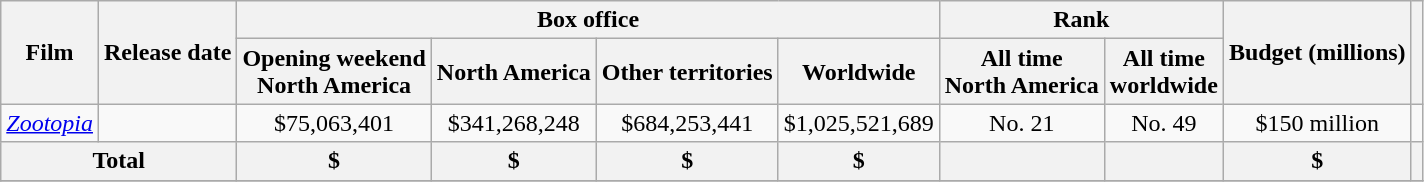<table class="wikitable sortable" style="text-align:center">
<tr>
<th rowspan="2">Film</th>
<th rowspan="2">Release date</th>
<th colspan="4">Box office</th>
<th colspan="2">Rank</th>
<th rowspan="2">Budget (millions)</th>
<th rowspan="2"></th>
</tr>
<tr>
<th>Opening weekend <br>North America</th>
<th>North America</th>
<th>Other territories</th>
<th>Worldwide</th>
<th>All time <br>North America</th>
<th>All time <br>worldwide</th>
</tr>
<tr>
<td style="text-align: left;"><em><a href='#'>Zootopia</a></em></td>
<td></td>
<td>$75,063,401</td>
<td>$341,268,248</td>
<td>$684,253,441</td>
<td>$1,025,521,689</td>
<td>No. 21</td>
<td>No. 49</td>
<td>$150 million</td>
<td></td>
</tr>
<tr>
<th colspan=2>Total</th>
<th>$</th>
<th>$</th>
<th>$</th>
<th>$</th>
<th></th>
<th></th>
<th>$</th>
<th></th>
</tr>
<tr>
</tr>
</table>
